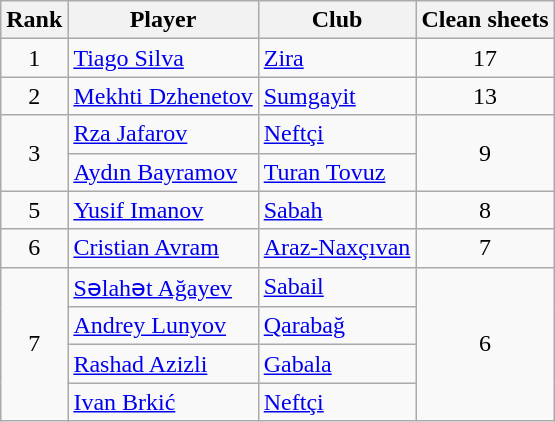<table class="wikitable" style="text-align:center">
<tr>
<th>Rank</th>
<th>Player</th>
<th>Club</th>
<th>Clean sheets</th>
</tr>
<tr>
<td rowspan=1>1</td>
<td align="left"> <a href='#'>Tiago Silva</a></td>
<td align="left"><a href='#'>Zira</a></td>
<td rowspan=1>17</td>
</tr>
<tr>
<td rowspan=1>2</td>
<td align="left"> <a href='#'>Mekhti Dzhenetov</a></td>
<td align="left"><a href='#'>Sumgayit</a></td>
<td rowspan=1>13</td>
</tr>
<tr>
<td rowspan=2>3</td>
<td align="left"> <a href='#'>Rza Jafarov</a></td>
<td align="left"><a href='#'>Neftçi</a></td>
<td rowspan=2>9</td>
</tr>
<tr>
<td align="left"> <a href='#'>Aydın Bayramov</a></td>
<td align="left"><a href='#'>Turan Tovuz</a></td>
</tr>
<tr>
<td rowspan=1>5</td>
<td align="left"> <a href='#'>Yusif Imanov</a></td>
<td align="left"><a href='#'>Sabah</a></td>
<td rowspan=1>8</td>
</tr>
<tr>
<td rowspan=1>6</td>
<td align="left"> <a href='#'>Cristian Avram</a></td>
<td align="left"><a href='#'>Araz-Naxçıvan</a></td>
<td rowspan=1>7</td>
</tr>
<tr>
<td rowspan=4>7</td>
<td align="left"> <a href='#'>Səlahət Ağayev</a></td>
<td align="left"><a href='#'>Sabail</a></td>
<td rowspan=4>6</td>
</tr>
<tr>
<td align="left"> <a href='#'>Andrey Lunyov</a></td>
<td align="left"><a href='#'>Qarabağ</a></td>
</tr>
<tr>
<td align="left"> <a href='#'>Rashad Azizli</a></td>
<td align="left"><a href='#'>Gabala</a></td>
</tr>
<tr>
<td align="left"> <a href='#'>Ivan Brkić</a></td>
<td align="left"><a href='#'>Neftçi</a></td>
</tr>
</table>
